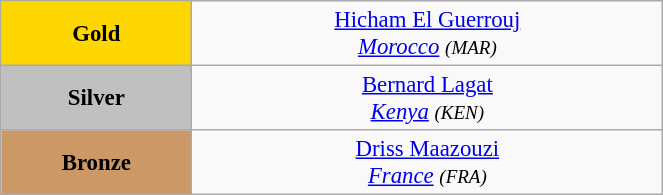<table class="wikitable" style=" text-align:center; font-size:95%;" width="35%">
<tr>
<td bgcolor="gold"><strong>Gold</strong></td>
<td> <a href='#'>Hicham El Guerrouj</a><br><em><a href='#'>Morocco</a> <small>(MAR)</small></em></td>
</tr>
<tr>
<td bgcolor="silver"><strong>Silver</strong></td>
<td> <a href='#'>Bernard Lagat</a><br><em><a href='#'>Kenya</a> <small>(KEN)</small></em></td>
</tr>
<tr>
<td bgcolor="CC9966"><strong>Bronze</strong></td>
<td> <a href='#'>Driss Maazouzi</a><br><em><a href='#'>France</a> <small>(FRA)</small></em></td>
</tr>
</table>
